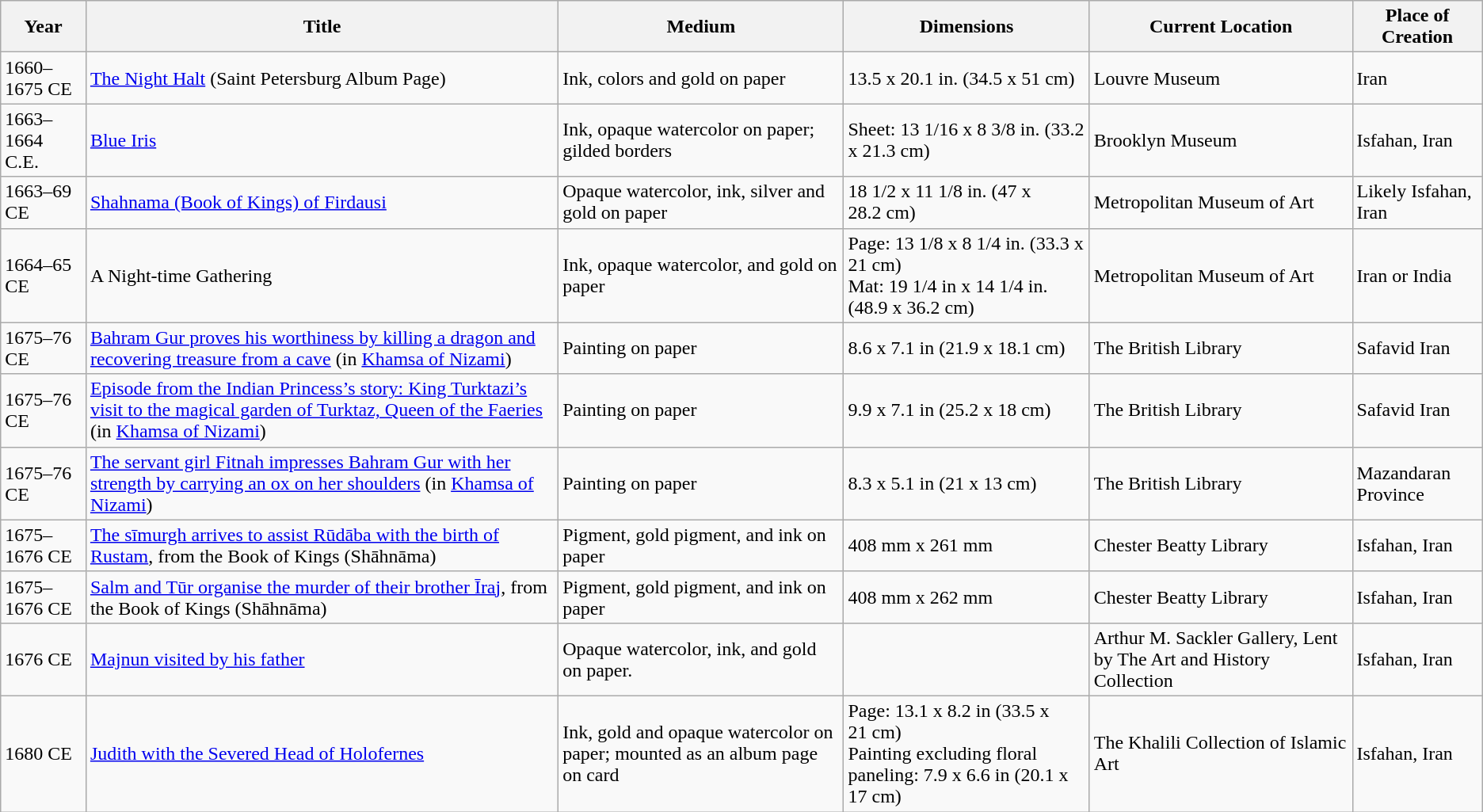<table class="wikitable">
<tr>
<th>Year</th>
<th>Title</th>
<th>Medium</th>
<th>Dimensions</th>
<th>Current Location</th>
<th>Place of Creation</th>
</tr>
<tr>
<td>1660–1675 CE</td>
<td><a href='#'>The Night Halt</a> (Saint Petersburg Album Page)</td>
<td>Ink, colors and gold on paper</td>
<td>13.5 x 20.1 in. (34.5 x 51 cm)</td>
<td>Louvre Museum</td>
<td>Iran</td>
</tr>
<tr>
<td>1663–1664 C.E.</td>
<td><a href='#'>Blue Iris</a></td>
<td>Ink, opaque watercolor on paper; gilded borders</td>
<td>Sheet: 13 1/16 x 8 3/8 in. (33.2 x 21.3 cm)</td>
<td>Brooklyn Museum</td>
<td>Isfahan, Iran</td>
</tr>
<tr>
<td>1663–69 CE</td>
<td><a href='#'>Shahnama (Book of Kings) of Firdausi</a></td>
<td>Opaque watercolor, ink, silver and gold on paper</td>
<td>18 1/2 x 11 1/8 in. (47 x 28.2 cm)</td>
<td>Metropolitan Museum of Art</td>
<td>Likely Isfahan, Iran</td>
</tr>
<tr>
<td>1664–65 CE</td>
<td>A Night-time Gathering</td>
<td>Ink, opaque watercolor, and gold on paper</td>
<td>Page: 13 1/8 x 8 1/4 in. (33.3 x 21 cm)<br>Mat: 19 1/4 in x 14 1/4 in. (48.9 x 36.2 cm)</td>
<td>Metropolitan Museum of Art</td>
<td>Iran or India</td>
</tr>
<tr>
<td>1675–76 CE</td>
<td><a href='#'>Bahram Gur proves his worthiness by killing a dragon and recovering treasure from a cave</a> (in <a href='#'>Khamsa of Nizami</a>)</td>
<td>Painting on paper</td>
<td>8.6 x 7.1 in (21.9 x 18.1 cm)</td>
<td>The British Library</td>
<td>Safavid Iran</td>
</tr>
<tr>
<td>1675–76 CE</td>
<td><a href='#'>Episode from the Indian Princess’s story: King Turktazi’s visit to the magical garden of Turktaz, Queen of the Faeries</a> (in <a href='#'>Khamsa of Nizami</a>)</td>
<td>Painting on paper</td>
<td>9.9 x 7.1 in (25.2 x 18 cm)</td>
<td>The British Library</td>
<td>Safavid Iran</td>
</tr>
<tr>
<td>1675–76 CE</td>
<td><a href='#'>The servant girl Fitnah impresses Bahram Gur with her strength by carrying an ox on her shoulders</a> (in <a href='#'>Khamsa of Nizami</a>)</td>
<td>Painting on paper</td>
<td>8.3 x 5.1 in (21 x 13 cm)</td>
<td>The British Library</td>
<td>Mazandaran Province</td>
</tr>
<tr>
<td>1675–1676 CE</td>
<td><a href='#'>The sīmurgh arrives to assist Rūdāba with the birth of Rustam</a>, from the Book of Kings (Shāhnāma)</td>
<td>Pigment, gold pigment, and ink on paper</td>
<td>408 mm x 261 mm</td>
<td>Chester Beatty Library</td>
<td>Isfahan, Iran</td>
</tr>
<tr>
<td>1675–1676 CE</td>
<td><a href='#'>Salm and Tūr organise the murder of their brother Īraj</a>, from the Book of Kings (Shāhnāma)</td>
<td>Pigment, gold pigment, and ink on paper</td>
<td>408 mm x 262 mm</td>
<td>Chester Beatty Library</td>
<td>Isfahan, Iran</td>
</tr>
<tr>
<td>1676 CE</td>
<td><a href='#'>Majnun visited by his father</a></td>
<td>Opaque watercolor, ink, and gold on paper.</td>
<td></td>
<td>Arthur M. Sackler Gallery, Lent by The Art and History Collection</td>
<td>Isfahan, Iran</td>
</tr>
<tr>
<td>1680 CE</td>
<td><a href='#'>Judith with the Severed Head of Holofernes</a></td>
<td>Ink, gold and opaque watercolor on paper; mounted as an album page on card</td>
<td>Page: 13.1 x 8.2 in (33.5 x 21 cm)<br>Painting excluding floral paneling: 7.9 x 6.6 in (20.1 x 17 cm)</td>
<td>The Khalili Collection of Islamic Art</td>
<td>Isfahan, Iran</td>
</tr>
</table>
